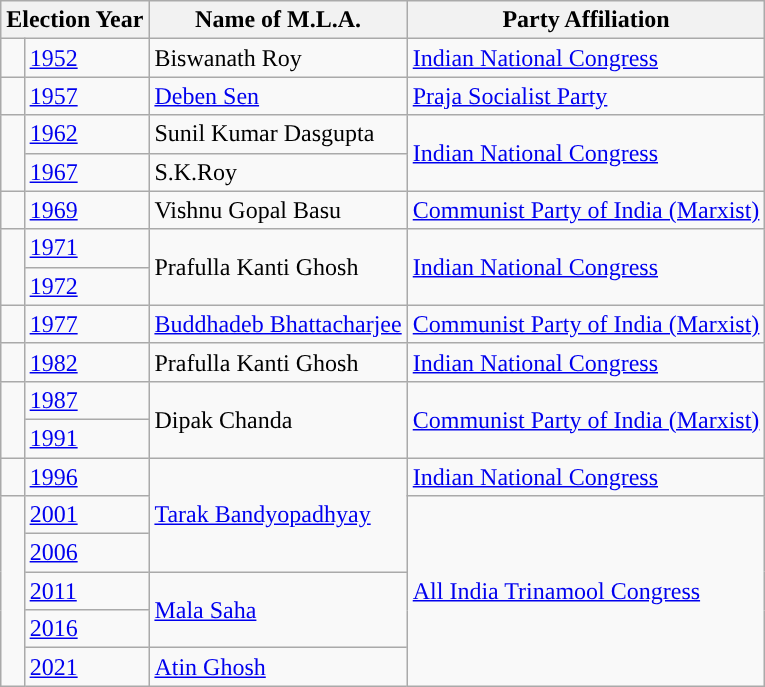<table class="wikitable sortable">
<tr>
<th colspan="2">Election Year</th>
<th>Name of M.L.A.</th>
<th>Party Affiliation</th>
</tr>
<tr>
<td style="background-color: "></td>
<td><a href='#'>1952</a></td>
<td>Biswanath Roy</td>
<td><a href='#'>Indian National Congress</a></td>
</tr>
<tr>
<td style="background-color: "></td>
<td><a href='#'>1957</a></td>
<td><a href='#'>Deben Sen</a></td>
<td><a href='#'>Praja Socialist Party</a></td>
</tr>
<tr>
<td rowspan="2" style="background-color: "></td>
<td><a href='#'>1962</a></td>
<td>Sunil Kumar Dasgupta</td>
<td rowspan="2"><a href='#'>Indian National Congress</a></td>
</tr>
<tr>
<td><a href='#'>1967</a></td>
<td>S.K.Roy</td>
</tr>
<tr>
<td style="background-color: "></td>
<td><a href='#'>1969</a></td>
<td>Vishnu Gopal Basu</td>
<td><a href='#'>Communist Party of India (Marxist)</a></td>
</tr>
<tr>
<td rowspan="2" style="background-color: "></td>
<td><a href='#'>1971</a></td>
<td rowspan="2">Prafulla Kanti Ghosh</td>
<td rowspan="2"><a href='#'>Indian National Congress</a></td>
</tr>
<tr>
<td><a href='#'>1972</a></td>
</tr>
<tr>
<td style="background-color: "></td>
<td><a href='#'>1977</a></td>
<td><a href='#'>Buddhadeb Bhattacharjee</a></td>
<td><a href='#'>Communist Party of India (Marxist)</a></td>
</tr>
<tr>
<td style="background-color: "></td>
<td><a href='#'>1982</a></td>
<td>Prafulla Kanti Ghosh</td>
<td><a href='#'>Indian National Congress</a></td>
</tr>
<tr>
<td rowspan="2" style="background-color: "></td>
<td><a href='#'>1987</a></td>
<td rowspan="2">Dipak Chanda</td>
<td rowspan="2"><a href='#'>Communist Party of India (Marxist)</a></td>
</tr>
<tr>
<td><a href='#'>1991</a></td>
</tr>
<tr>
<td style="background-color: "></td>
<td><a href='#'>1996</a></td>
<td rowspan="3"><a href='#'>Tarak Bandyopadhyay</a></td>
<td><a href='#'>Indian National Congress</a></td>
</tr>
<tr>
<td rowspan="5" style="background-color: "></td>
<td><a href='#'>2001</a></td>
<td rowspan="5"><a href='#'>All India Trinamool Congress</a></td>
</tr>
<tr>
<td><a href='#'>2006</a></td>
</tr>
<tr>
<td><a href='#'>2011</a></td>
<td rowspan="2"><a href='#'>Mala Saha</a></td>
</tr>
<tr>
<td><a href='#'>2016</a></td>
</tr>
<tr>
<td><a href='#'>2021</a></td>
<td><a href='#'>Atin Ghosh</a></td>
</tr>
</table>
